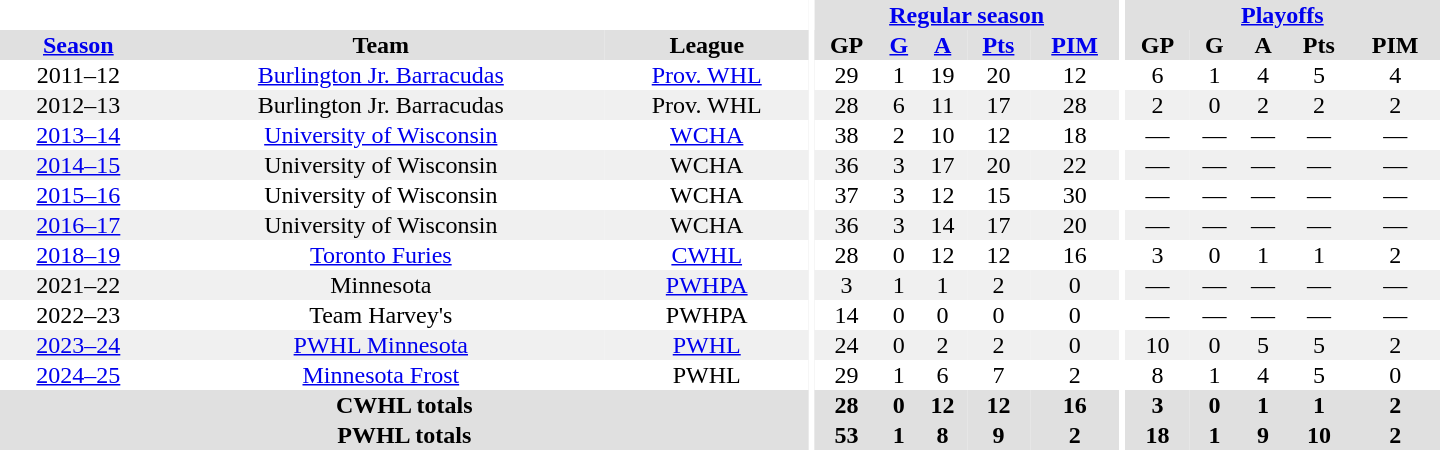<table border="0" cellpadding="1" cellspacing="0" style="text-align:center; width:60em">
<tr bgcolor="#e0e0e0">
<th colspan="3" bgcolor="#ffffff"></th>
<th rowspan="97" bgcolor="#ffffff"></th>
<th colspan="5"><a href='#'>Regular season</a></th>
<th rowspan="97" bgcolor="#ffffff"></th>
<th colspan="5"><a href='#'>Playoffs</a></th>
</tr>
<tr bgcolor="#e0e0e0">
<th><a href='#'>Season</a></th>
<th>Team</th>
<th>League</th>
<th>GP</th>
<th><a href='#'>G</a></th>
<th><a href='#'>A</a></th>
<th><a href='#'>Pts</a></th>
<th><a href='#'>PIM</a></th>
<th>GP</th>
<th>G</th>
<th>A</th>
<th>Pts</th>
<th>PIM</th>
</tr>
<tr>
<td>2011–12</td>
<td><a href='#'>Burlington Jr. Barracudas</a></td>
<td><a href='#'>Prov. WHL</a></td>
<td>29</td>
<td>1</td>
<td>19</td>
<td>20</td>
<td>12</td>
<td>6</td>
<td>1</td>
<td>4</td>
<td>5</td>
<td>4</td>
</tr>
<tr bgcolor="f0f0f0">
<td>2012–13</td>
<td>Burlington Jr. Barracudas</td>
<td>Prov. WHL</td>
<td>28</td>
<td>6</td>
<td>11</td>
<td>17</td>
<td>28</td>
<td>2</td>
<td>0</td>
<td>2</td>
<td>2</td>
<td>2</td>
</tr>
<tr>
<td><a href='#'>2013–14</a></td>
<td><a href='#'>University of Wisconsin</a></td>
<td><a href='#'>WCHA</a></td>
<td>38</td>
<td>2</td>
<td>10</td>
<td>12</td>
<td>18</td>
<td>—</td>
<td>—</td>
<td>—</td>
<td>—</td>
<td>—</td>
</tr>
<tr bgcolor="#f0f0f0">
<td><a href='#'>2014–15</a></td>
<td>University of Wisconsin</td>
<td>WCHA</td>
<td>36</td>
<td>3</td>
<td>17</td>
<td>20</td>
<td>22</td>
<td>—</td>
<td>—</td>
<td>—</td>
<td>—</td>
<td>—</td>
</tr>
<tr>
<td><a href='#'>2015–16</a></td>
<td>University of Wisconsin</td>
<td>WCHA</td>
<td>37</td>
<td>3</td>
<td>12</td>
<td>15</td>
<td>30</td>
<td>—</td>
<td>—</td>
<td>—</td>
<td>—</td>
<td>—</td>
</tr>
<tr bgcolor="#f0f0f0">
<td><a href='#'>2016–17</a></td>
<td>University of Wisconsin</td>
<td>WCHA</td>
<td>36</td>
<td>3</td>
<td>14</td>
<td>17</td>
<td>20</td>
<td>—</td>
<td>—</td>
<td>—</td>
<td>—</td>
<td>—</td>
</tr>
<tr>
<td><a href='#'>2018–19</a></td>
<td><a href='#'>Toronto Furies</a></td>
<td><a href='#'>CWHL</a></td>
<td>28</td>
<td>0</td>
<td>12</td>
<td>12</td>
<td>16</td>
<td>3</td>
<td>0</td>
<td>1</td>
<td>1</td>
<td>2</td>
</tr>
<tr bgcolor="#f0f0f0">
<td>2021–22</td>
<td>Minnesota</td>
<td><a href='#'>PWHPA</a></td>
<td>3</td>
<td>1</td>
<td>1</td>
<td>2</td>
<td>0</td>
<td>—</td>
<td>—</td>
<td>—</td>
<td>—</td>
<td>—</td>
</tr>
<tr>
<td>2022–23</td>
<td>Team Harvey's</td>
<td>PWHPA</td>
<td>14</td>
<td>0</td>
<td>0</td>
<td>0</td>
<td>0</td>
<td>—</td>
<td>—</td>
<td>—</td>
<td>—</td>
<td>—</td>
</tr>
<tr>
</tr>
<tr bgcolor="#f0f0f0">
<td><a href='#'>2023–24</a></td>
<td><a href='#'>PWHL Minnesota</a></td>
<td><a href='#'>PWHL</a></td>
<td>24</td>
<td>0</td>
<td>2</td>
<td>2</td>
<td>0</td>
<td>10</td>
<td>0</td>
<td>5</td>
<td>5</td>
<td>2</td>
</tr>
<tr>
<td><a href='#'>2024–25</a></td>
<td><a href='#'>Minnesota Frost</a></td>
<td>PWHL</td>
<td>29</td>
<td>1</td>
<td>6</td>
<td>7</td>
<td>2</td>
<td>8</td>
<td>1</td>
<td>4</td>
<td>5</td>
<td>0</td>
</tr>
<tr bgcolor="#e0e0e0">
<th colspan="3">CWHL totals</th>
<th>28</th>
<th>0</th>
<th>12</th>
<th>12</th>
<th>16</th>
<th>3</th>
<th>0</th>
<th>1</th>
<th>1</th>
<th>2</th>
</tr>
<tr bgcolor="#e0e0e0">
<th colspan="3">PWHL totals</th>
<th>53</th>
<th>1</th>
<th>8</th>
<th>9</th>
<th>2</th>
<th>18</th>
<th>1</th>
<th>9</th>
<th>10</th>
<th>2</th>
</tr>
</table>
